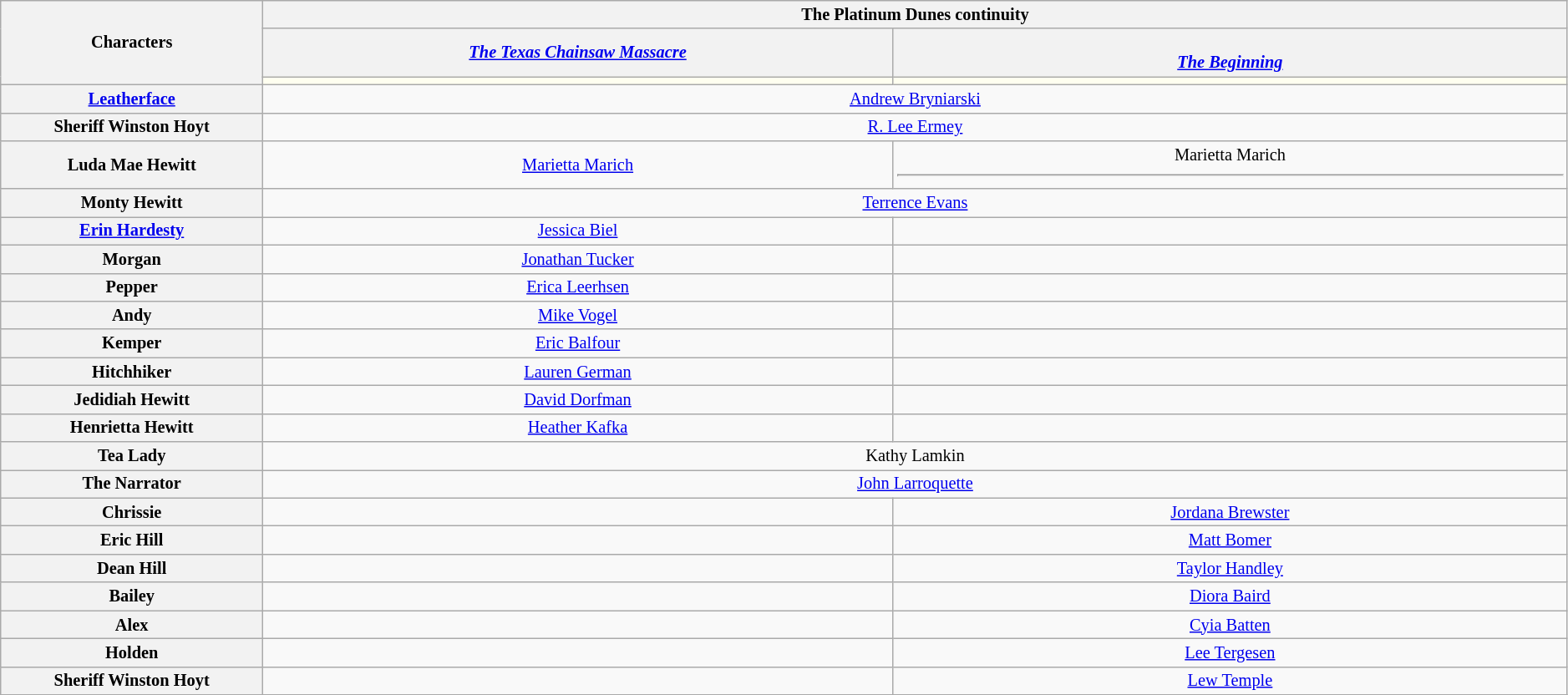<table class="wikitable" style="text-align:center; width:99%; font-size:85%">
<tr>
<th rowspan="3" style="width:5.7%;">Characters</th>
<th colspan="5" style="text-align:center;">The Platinum Dunes continuity</th>
</tr>
<tr>
<th style="text-align:center; width:14%;"><a href='#'><em>The Texas Chainsaw Massacre</em></a></th>
<th style="text-align:center; width:15%;"><em><a href='#'><br>The Beginning</a></em></th>
</tr>
<tr>
<td style="background:ivory;"></td>
<td style="background:ivory;"></td>
</tr>
<tr>
<th><a href='#'>Leatherface<br></a></th>
<td colspan="2"><a href='#'>Andrew Bryniarski</a></td>
</tr>
<tr>
<th>Sheriff Winston Hoyt<br></th>
<td colspan="2"><a href='#'>R. Lee Ermey</a></td>
</tr>
<tr>
<th>Luda Mae Hewitt</th>
<td><a href='#'>Marietta Marich</a></td>
<td>Marietta Marich<hr></td>
</tr>
<tr>
<th>Monty Hewitt</th>
<td colspan="2"><a href='#'>Terrence Evans</a></td>
</tr>
<tr>
<th><a href='#'>Erin Hardesty</a></th>
<td><a href='#'>Jessica Biel</a></td>
<td></td>
</tr>
<tr>
<th>Morgan</th>
<td><a href='#'>Jonathan Tucker</a></td>
<td></td>
</tr>
<tr>
<th>Pepper</th>
<td><a href='#'>Erica Leerhsen</a></td>
<td></td>
</tr>
<tr>
<th>Andy</th>
<td><a href='#'>Mike Vogel</a></td>
<td></td>
</tr>
<tr>
<th>Kemper</th>
<td><a href='#'>Eric Balfour</a></td>
<td></td>
</tr>
<tr>
<th>Hitchhiker</th>
<td><a href='#'>Lauren German</a></td>
<td></td>
</tr>
<tr>
<th>Jedidiah Hewitt</th>
<td><a href='#'>David Dorfman</a></td>
<td></td>
</tr>
<tr>
<th>Henrietta Hewitt</th>
<td><a href='#'>Heather Kafka</a></td>
<td></td>
</tr>
<tr>
<th>Tea Lady</th>
<td colspan="2">Kathy Lamkin</td>
</tr>
<tr>
<th>The Narrator</th>
<td colspan="2"><a href='#'>John Larroquette</a></td>
</tr>
<tr>
<th>Chrissie</th>
<td></td>
<td><a href='#'>Jordana Brewster</a></td>
</tr>
<tr>
<th>Eric Hill</th>
<td></td>
<td><a href='#'>Matt Bomer</a></td>
</tr>
<tr>
<th>Dean Hill</th>
<td></td>
<td><a href='#'>Taylor Handley</a></td>
</tr>
<tr>
<th>Bailey</th>
<td></td>
<td><a href='#'>Diora Baird</a></td>
</tr>
<tr>
<th>Alex</th>
<td></td>
<td><a href='#'>Cyia Batten</a></td>
</tr>
<tr>
<th>Holden</th>
<td></td>
<td><a href='#'>Lee Tergesen</a></td>
</tr>
<tr>
<th>Sheriff Winston Hoyt</th>
<td></td>
<td><a href='#'>Lew Temple</a></td>
</tr>
<tr>
</tr>
</table>
